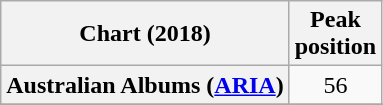<table class="wikitable sortable plainrowheaders" style="text-align:center">
<tr>
<th scope="col">Chart (2018)</th>
<th scope="col">Peak<br>position</th>
</tr>
<tr>
<th scope="row">Australian Albums (<a href='#'>ARIA</a>)</th>
<td>56</td>
</tr>
<tr>
</tr>
<tr>
</tr>
<tr>
</tr>
<tr>
</tr>
<tr>
</tr>
<tr>
</tr>
</table>
